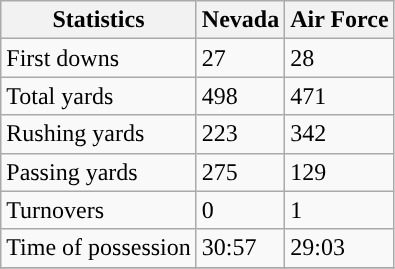<table class="wikitable">
<tr>
<th>Statistics</th>
<th>Nevada</th>
<th>Air Force</th>
</tr>
<tr>
<td>First downs</td>
<td>27</td>
<td>28</td>
</tr>
<tr>
<td>Total yards</td>
<td>498</td>
<td>471</td>
</tr>
<tr>
<td>Rushing yards</td>
<td>223</td>
<td>342</td>
</tr>
<tr>
<td>Passing yards</td>
<td>275</td>
<td>129</td>
</tr>
<tr>
<td>Turnovers</td>
<td>0</td>
<td>1</td>
</tr>
<tr>
<td>Time of possession</td>
<td>30:57</td>
<td>29:03</td>
</tr>
<tr>
</tr>
</table>
